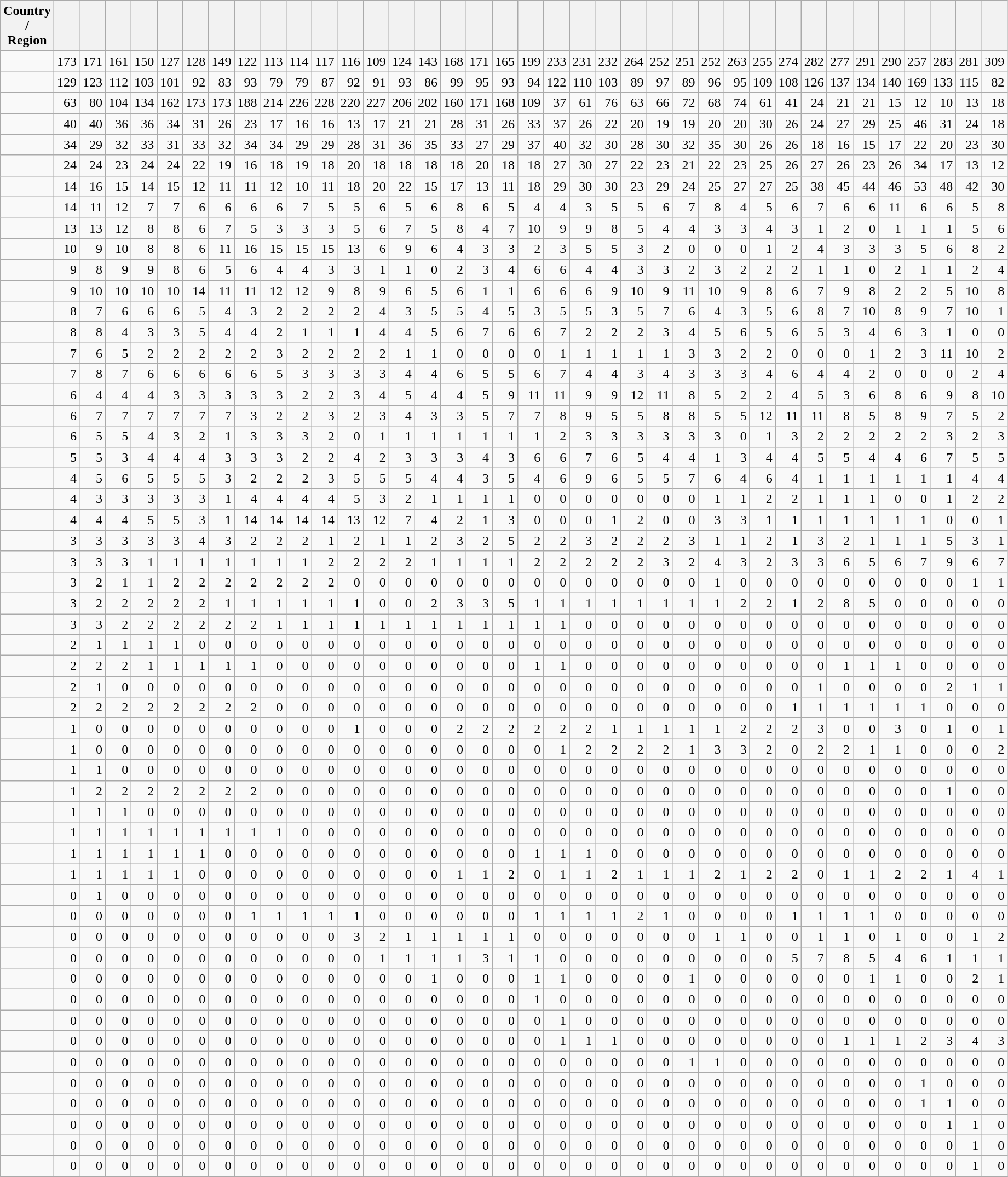<table class="wikitable sortable mw-collapsible mw-collapsed" style="text-align:right">
<tr>
<th>Country<br>/<br>Region</th>
<th></th>
<th></th>
<th></th>
<th></th>
<th></th>
<th></th>
<th></th>
<th></th>
<th></th>
<th></th>
<th></th>
<th></th>
<th></th>
<th></th>
<th></th>
<th></th>
<th></th>
<th></th>
<th></th>
<th></th>
<th></th>
<th></th>
<th></th>
<th></th>
<th></th>
<th></th>
<th></th>
<th></th>
<th></th>
<th></th>
<th></th>
<th></th>
<th></th>
<th></th>
<th></th>
<th></th>
<th></th>
</tr>
<tr>
<td align="left"></td>
<td>173</td>
<td>171</td>
<td>161</td>
<td>150</td>
<td>127</td>
<td>128</td>
<td>149</td>
<td>122</td>
<td>113</td>
<td>114</td>
<td>117</td>
<td>116</td>
<td>109</td>
<td>124</td>
<td>143</td>
<td>168</td>
<td>171</td>
<td>165</td>
<td>199</td>
<td>233</td>
<td>231</td>
<td>232</td>
<td>264</td>
<td>252</td>
<td>251</td>
<td>252</td>
<td>263</td>
<td>255</td>
<td>274</td>
<td>282</td>
<td>277</td>
<td>291</td>
<td>290</td>
<td>257</td>
<td>283</td>
<td>281</td>
<td>309</td>
</tr>
<tr>
<td align="left"></td>
<td>129</td>
<td>123</td>
<td>112</td>
<td>103</td>
<td>101</td>
<td>92</td>
<td>83</td>
<td>93</td>
<td>79</td>
<td>79</td>
<td>87</td>
<td>92</td>
<td>91</td>
<td>93</td>
<td>86</td>
<td>99</td>
<td>95</td>
<td>93</td>
<td>94</td>
<td>122</td>
<td>110</td>
<td>103</td>
<td>89</td>
<td>97</td>
<td>89</td>
<td>96</td>
<td>95</td>
<td>109</td>
<td>108</td>
<td>126</td>
<td>137</td>
<td>134</td>
<td>140</td>
<td>169</td>
<td>133</td>
<td>115</td>
<td>82</td>
</tr>
<tr>
<td align="left"></td>
<td>63</td>
<td>80</td>
<td>104</td>
<td>134</td>
<td>162</td>
<td>173</td>
<td>173</td>
<td>188</td>
<td>214</td>
<td>226</td>
<td>228</td>
<td>220</td>
<td>227</td>
<td>206</td>
<td>202</td>
<td>160</td>
<td>171</td>
<td>168</td>
<td>109</td>
<td>37</td>
<td>61</td>
<td>76</td>
<td>63</td>
<td>66</td>
<td>72</td>
<td>68</td>
<td>74</td>
<td>61</td>
<td>41</td>
<td>24</td>
<td>21</td>
<td>21</td>
<td>15</td>
<td>12</td>
<td>10</td>
<td>13</td>
<td>18</td>
</tr>
<tr>
<td align="left"></td>
<td>40</td>
<td>40</td>
<td>36</td>
<td>36</td>
<td>34</td>
<td>31</td>
<td>26</td>
<td>23</td>
<td>17</td>
<td>16</td>
<td>16</td>
<td>13</td>
<td>17</td>
<td>21</td>
<td>21</td>
<td>28</td>
<td>31</td>
<td>26</td>
<td>33</td>
<td>37</td>
<td>26</td>
<td>22</td>
<td>20</td>
<td>19</td>
<td>19</td>
<td>20</td>
<td>20</td>
<td>30</td>
<td>26</td>
<td>24</td>
<td>27</td>
<td>29</td>
<td>25</td>
<td>46</td>
<td>31</td>
<td>24</td>
<td>18</td>
</tr>
<tr>
<td align="left"></td>
<td>34</td>
<td>29</td>
<td>32</td>
<td>33</td>
<td>31</td>
<td>33</td>
<td>32</td>
<td>34</td>
<td>34</td>
<td>29</td>
<td>29</td>
<td>28</td>
<td>31</td>
<td>36</td>
<td>35</td>
<td>33</td>
<td>27</td>
<td>29</td>
<td>37</td>
<td>40</td>
<td>32</td>
<td>30</td>
<td>28</td>
<td>30</td>
<td>32</td>
<td>35</td>
<td>30</td>
<td>26</td>
<td>26</td>
<td>18</td>
<td>16</td>
<td>15</td>
<td>17</td>
<td>22</td>
<td>20</td>
<td>23</td>
<td>30</td>
</tr>
<tr>
<td align="left"></td>
<td>24</td>
<td>24</td>
<td>23</td>
<td>24</td>
<td>24</td>
<td>22</td>
<td>19</td>
<td>16</td>
<td>18</td>
<td>19</td>
<td>18</td>
<td>20</td>
<td>18</td>
<td>18</td>
<td>18</td>
<td>18</td>
<td>20</td>
<td>18</td>
<td>18</td>
<td>27</td>
<td>30</td>
<td>27</td>
<td>22</td>
<td>23</td>
<td>21</td>
<td>22</td>
<td>23</td>
<td>25</td>
<td>26</td>
<td>27</td>
<td>26</td>
<td>23</td>
<td>26</td>
<td>34</td>
<td>17</td>
<td>13</td>
<td>12</td>
</tr>
<tr>
<td align="left"></td>
<td>14</td>
<td>16</td>
<td>15</td>
<td>14</td>
<td>15</td>
<td>12</td>
<td>11</td>
<td>11</td>
<td>12</td>
<td>10</td>
<td>11</td>
<td>18</td>
<td>20</td>
<td>22</td>
<td>15</td>
<td>17</td>
<td>13</td>
<td>11</td>
<td>18</td>
<td>29</td>
<td>30</td>
<td>30</td>
<td>23</td>
<td>29</td>
<td>24</td>
<td>25</td>
<td>27</td>
<td>27</td>
<td>25</td>
<td>38</td>
<td>45</td>
<td>44</td>
<td>46</td>
<td>53</td>
<td>48</td>
<td>42</td>
<td>30</td>
</tr>
<tr>
<td align="left"></td>
<td>14</td>
<td>11</td>
<td>12</td>
<td>7</td>
<td>7</td>
<td>6</td>
<td>6</td>
<td>6</td>
<td>6</td>
<td>7</td>
<td>5</td>
<td>5</td>
<td>6</td>
<td>5</td>
<td>6</td>
<td>8</td>
<td>6</td>
<td>5</td>
<td>4</td>
<td>4</td>
<td>3</td>
<td>5</td>
<td>5</td>
<td>6</td>
<td>7</td>
<td>8</td>
<td>4</td>
<td>5</td>
<td>6</td>
<td>7</td>
<td>6</td>
<td>6</td>
<td>11</td>
<td>6</td>
<td>6</td>
<td>5</td>
<td>8</td>
</tr>
<tr>
<td align="left"></td>
<td>13</td>
<td>13</td>
<td>12</td>
<td>8</td>
<td>8</td>
<td>6</td>
<td>7</td>
<td>5</td>
<td>3</td>
<td>3</td>
<td>3</td>
<td>5</td>
<td>6</td>
<td>7</td>
<td>5</td>
<td>8</td>
<td>4</td>
<td>7</td>
<td>10</td>
<td>9</td>
<td>9</td>
<td>8</td>
<td>5</td>
<td>4</td>
<td>4</td>
<td>3</td>
<td>3</td>
<td>4</td>
<td>3</td>
<td>1</td>
<td>2</td>
<td>0</td>
<td>1</td>
<td>1</td>
<td>1</td>
<td>5</td>
<td>6</td>
</tr>
<tr>
<td align="left"></td>
<td>10</td>
<td>9</td>
<td>10</td>
<td>8</td>
<td>8</td>
<td>6</td>
<td>11</td>
<td>16</td>
<td>15</td>
<td>15</td>
<td>15</td>
<td>13</td>
<td>6</td>
<td>9</td>
<td>6</td>
<td>4</td>
<td>3</td>
<td>3</td>
<td>2</td>
<td>3</td>
<td>5</td>
<td>5</td>
<td>3</td>
<td>2</td>
<td>0</td>
<td>0</td>
<td>0</td>
<td>1</td>
<td>2</td>
<td>4</td>
<td>3</td>
<td>3</td>
<td>3</td>
<td>5</td>
<td>6</td>
<td>8</td>
<td>2</td>
</tr>
<tr>
<td align="left"></td>
<td>9</td>
<td>8</td>
<td>9</td>
<td>9</td>
<td>8</td>
<td>6</td>
<td>5</td>
<td>6</td>
<td>4</td>
<td>4</td>
<td>3</td>
<td>3</td>
<td>1</td>
<td>1</td>
<td>0</td>
<td>2</td>
<td>3</td>
<td>4</td>
<td>6</td>
<td>6</td>
<td>4</td>
<td>4</td>
<td>3</td>
<td>3</td>
<td>2</td>
<td>3</td>
<td>2</td>
<td>2</td>
<td>2</td>
<td>1</td>
<td>1</td>
<td>0</td>
<td>2</td>
<td>1</td>
<td>1</td>
<td>2</td>
<td>4</td>
</tr>
<tr>
<td align="left"></td>
<td>9</td>
<td>10</td>
<td>10</td>
<td>10</td>
<td>10</td>
<td>14</td>
<td>11</td>
<td>11</td>
<td>12</td>
<td>12</td>
<td>9</td>
<td>8</td>
<td>9</td>
<td>6</td>
<td>5</td>
<td>6</td>
<td>1</td>
<td>1</td>
<td>6</td>
<td>6</td>
<td>6</td>
<td>9</td>
<td>10</td>
<td>9</td>
<td>11</td>
<td>10</td>
<td>9</td>
<td>8</td>
<td>6</td>
<td>7</td>
<td>9</td>
<td>8</td>
<td>2</td>
<td>2</td>
<td>5</td>
<td>10</td>
<td>8</td>
</tr>
<tr>
<td align="left"></td>
<td>8</td>
<td>7</td>
<td>6</td>
<td>6</td>
<td>6</td>
<td>5</td>
<td>4</td>
<td>3</td>
<td>2</td>
<td>2</td>
<td>2</td>
<td>2</td>
<td>4</td>
<td>3</td>
<td>5</td>
<td>5</td>
<td>4</td>
<td>5</td>
<td>3</td>
<td>5</td>
<td>5</td>
<td>3</td>
<td>5</td>
<td>7</td>
<td>6</td>
<td>4</td>
<td>3</td>
<td>5</td>
<td>6</td>
<td>8</td>
<td>7</td>
<td>10</td>
<td>8</td>
<td>9</td>
<td>7</td>
<td>10</td>
<td>1</td>
</tr>
<tr>
<td align="left"></td>
<td>8</td>
<td>8</td>
<td>4</td>
<td>3</td>
<td>3</td>
<td>5</td>
<td>4</td>
<td>4</td>
<td>2</td>
<td>1</td>
<td>1</td>
<td>1</td>
<td>4</td>
<td>4</td>
<td>5</td>
<td>6</td>
<td>7</td>
<td>6</td>
<td>6</td>
<td>7</td>
<td>2</td>
<td>2</td>
<td>2</td>
<td>3</td>
<td>4</td>
<td>5</td>
<td>6</td>
<td>5</td>
<td>6</td>
<td>5</td>
<td>3</td>
<td>4</td>
<td>6</td>
<td>3</td>
<td>1</td>
<td>0</td>
<td>0</td>
</tr>
<tr>
<td align="left"></td>
<td>7</td>
<td>6</td>
<td>5</td>
<td>2</td>
<td>2</td>
<td>2</td>
<td>2</td>
<td>2</td>
<td>3</td>
<td>2</td>
<td>2</td>
<td>2</td>
<td>2</td>
<td>1</td>
<td>1</td>
<td>0</td>
<td>0</td>
<td>0</td>
<td>0</td>
<td>1</td>
<td>1</td>
<td>1</td>
<td>1</td>
<td>1</td>
<td>3</td>
<td>3</td>
<td>2</td>
<td>2</td>
<td>0</td>
<td>0</td>
<td>0</td>
<td>1</td>
<td>2</td>
<td>3</td>
<td>11</td>
<td>10</td>
<td>2</td>
</tr>
<tr>
<td align="left"></td>
<td>7</td>
<td>8</td>
<td>7</td>
<td>6</td>
<td>6</td>
<td>6</td>
<td>6</td>
<td>6</td>
<td>5</td>
<td>3</td>
<td>3</td>
<td>3</td>
<td>3</td>
<td>4</td>
<td>4</td>
<td>6</td>
<td>5</td>
<td>5</td>
<td>6</td>
<td>7</td>
<td>4</td>
<td>4</td>
<td>3</td>
<td>4</td>
<td>3</td>
<td>3</td>
<td>3</td>
<td>4</td>
<td>6</td>
<td>4</td>
<td>4</td>
<td>2</td>
<td>0</td>
<td>0</td>
<td>0</td>
<td>2</td>
<td>4</td>
</tr>
<tr>
<td align="left"></td>
<td>6</td>
<td>4</td>
<td>4</td>
<td>4</td>
<td>3</td>
<td>3</td>
<td>3</td>
<td>3</td>
<td>3</td>
<td>2</td>
<td>2</td>
<td>3</td>
<td>4</td>
<td>5</td>
<td>4</td>
<td>4</td>
<td>5</td>
<td>9</td>
<td>11</td>
<td>11</td>
<td>9</td>
<td>9</td>
<td>12</td>
<td>11</td>
<td>8</td>
<td>5</td>
<td>2</td>
<td>2</td>
<td>4</td>
<td>5</td>
<td>3</td>
<td>6</td>
<td>8</td>
<td>6</td>
<td>9</td>
<td>8</td>
<td>10</td>
</tr>
<tr>
<td align="left"></td>
<td>6</td>
<td>7</td>
<td>7</td>
<td>7</td>
<td>7</td>
<td>7</td>
<td>7</td>
<td>3</td>
<td>2</td>
<td>2</td>
<td>3</td>
<td>2</td>
<td>3</td>
<td>4</td>
<td>3</td>
<td>3</td>
<td>5</td>
<td>7</td>
<td>7</td>
<td>8</td>
<td>9</td>
<td>5</td>
<td>5</td>
<td>8</td>
<td>8</td>
<td>5</td>
<td>5</td>
<td>12</td>
<td>11</td>
<td>11</td>
<td>8</td>
<td>5</td>
<td>8</td>
<td>9</td>
<td>7</td>
<td>5</td>
<td>2</td>
</tr>
<tr>
<td align="left"></td>
<td>6</td>
<td>5</td>
<td>5</td>
<td>4</td>
<td>3</td>
<td>2</td>
<td>1</td>
<td>3</td>
<td>3</td>
<td>3</td>
<td>2</td>
<td>0</td>
<td>1</td>
<td>1</td>
<td>1</td>
<td>1</td>
<td>1</td>
<td>1</td>
<td>1</td>
<td>2</td>
<td>3</td>
<td>3</td>
<td>3</td>
<td>3</td>
<td>3</td>
<td>3</td>
<td>0</td>
<td>1</td>
<td>3</td>
<td>2</td>
<td>2</td>
<td>2</td>
<td>2</td>
<td>2</td>
<td>3</td>
<td>2</td>
<td>3</td>
</tr>
<tr>
<td align="left"></td>
<td>5</td>
<td>5</td>
<td>3</td>
<td>4</td>
<td>4</td>
<td>4</td>
<td>3</td>
<td>3</td>
<td>3</td>
<td>2</td>
<td>2</td>
<td>4</td>
<td>2</td>
<td>3</td>
<td>3</td>
<td>3</td>
<td>4</td>
<td>3</td>
<td>6</td>
<td>6</td>
<td>7</td>
<td>6</td>
<td>5</td>
<td>4</td>
<td>4</td>
<td>1</td>
<td>3</td>
<td>4</td>
<td>4</td>
<td>5</td>
<td>5</td>
<td>4</td>
<td>4</td>
<td>6</td>
<td>7</td>
<td>5</td>
<td>5</td>
</tr>
<tr>
<td align="left"></td>
<td>4</td>
<td>5</td>
<td>6</td>
<td>5</td>
<td>5</td>
<td>5</td>
<td>3</td>
<td>2</td>
<td>2</td>
<td>2</td>
<td>3</td>
<td>5</td>
<td>5</td>
<td>5</td>
<td>4</td>
<td>4</td>
<td>3</td>
<td>5</td>
<td>4</td>
<td>6</td>
<td>9</td>
<td>6</td>
<td>5</td>
<td>5</td>
<td>7</td>
<td>6</td>
<td>4</td>
<td>6</td>
<td>4</td>
<td>1</td>
<td>1</td>
<td>1</td>
<td>1</td>
<td>1</td>
<td>1</td>
<td>4</td>
<td>4</td>
</tr>
<tr>
<td align="left"></td>
<td>4</td>
<td>3</td>
<td>3</td>
<td>3</td>
<td>3</td>
<td>3</td>
<td>1</td>
<td>4</td>
<td>4</td>
<td>4</td>
<td>4</td>
<td>5</td>
<td>3</td>
<td>2</td>
<td>1</td>
<td>1</td>
<td>1</td>
<td>1</td>
<td>0</td>
<td>0</td>
<td>0</td>
<td>0</td>
<td>0</td>
<td>0</td>
<td>0</td>
<td>1</td>
<td>1</td>
<td>2</td>
<td>2</td>
<td>1</td>
<td>1</td>
<td>1</td>
<td>0</td>
<td>0</td>
<td>1</td>
<td>2</td>
<td>2</td>
</tr>
<tr>
<td align="left"></td>
<td>4</td>
<td>4</td>
<td>4</td>
<td>5</td>
<td>5</td>
<td>3</td>
<td>1</td>
<td>14</td>
<td>14</td>
<td>14</td>
<td>14</td>
<td>13</td>
<td>12</td>
<td>7</td>
<td>4</td>
<td>2</td>
<td>1</td>
<td>3</td>
<td>0</td>
<td>0</td>
<td>0</td>
<td>1</td>
<td>2</td>
<td>0</td>
<td>0</td>
<td>3</td>
<td>3</td>
<td>1</td>
<td>1</td>
<td>1</td>
<td>1</td>
<td>1</td>
<td>1</td>
<td>1</td>
<td>0</td>
<td>0</td>
<td>1</td>
</tr>
<tr>
<td align="left"></td>
<td>3</td>
<td>3</td>
<td>3</td>
<td>3</td>
<td>3</td>
<td>4</td>
<td>3</td>
<td>2</td>
<td>2</td>
<td>2</td>
<td>1</td>
<td>2</td>
<td>1</td>
<td>1</td>
<td>2</td>
<td>3</td>
<td>2</td>
<td>5</td>
<td>2</td>
<td>2</td>
<td>3</td>
<td>2</td>
<td>2</td>
<td>2</td>
<td>3</td>
<td>1</td>
<td>1</td>
<td>2</td>
<td>1</td>
<td>3</td>
<td>2</td>
<td>1</td>
<td>1</td>
<td>1</td>
<td>5</td>
<td>3</td>
<td>1</td>
</tr>
<tr>
<td align="left"></td>
<td>3</td>
<td>3</td>
<td>3</td>
<td>1</td>
<td>1</td>
<td>1</td>
<td>1</td>
<td>1</td>
<td>1</td>
<td>1</td>
<td>2</td>
<td>2</td>
<td>2</td>
<td>2</td>
<td>1</td>
<td>1</td>
<td>1</td>
<td>1</td>
<td>2</td>
<td>2</td>
<td>2</td>
<td>2</td>
<td>2</td>
<td>3</td>
<td>2</td>
<td>4</td>
<td>3</td>
<td>2</td>
<td>3</td>
<td>3</td>
<td>6</td>
<td>5</td>
<td>6</td>
<td>7</td>
<td>9</td>
<td>6</td>
<td>7</td>
</tr>
<tr>
<td align="left"></td>
<td>3</td>
<td>2</td>
<td>1</td>
<td>1</td>
<td>2</td>
<td>2</td>
<td>2</td>
<td>2</td>
<td>2</td>
<td>2</td>
<td>2</td>
<td>0</td>
<td>0</td>
<td>0</td>
<td>0</td>
<td>0</td>
<td>0</td>
<td>0</td>
<td>0</td>
<td>0</td>
<td>0</td>
<td>0</td>
<td>0</td>
<td>0</td>
<td>0</td>
<td>1</td>
<td>0</td>
<td>0</td>
<td>0</td>
<td>0</td>
<td>0</td>
<td>0</td>
<td>0</td>
<td>0</td>
<td>0</td>
<td>1</td>
<td>1</td>
</tr>
<tr>
<td align="left"></td>
<td>3</td>
<td>2</td>
<td>2</td>
<td>2</td>
<td>2</td>
<td>2</td>
<td>1</td>
<td>1</td>
<td>1</td>
<td>1</td>
<td>1</td>
<td>1</td>
<td>0</td>
<td>0</td>
<td>2</td>
<td>3</td>
<td>3</td>
<td>5</td>
<td>1</td>
<td>1</td>
<td>1</td>
<td>1</td>
<td>1</td>
<td>1</td>
<td>1</td>
<td>1</td>
<td>2</td>
<td>2</td>
<td>1</td>
<td>2</td>
<td>8</td>
<td>5</td>
<td>0</td>
<td>0</td>
<td>0</td>
<td>0</td>
<td>0</td>
</tr>
<tr>
<td align="left"></td>
<td>3</td>
<td>3</td>
<td>2</td>
<td>2</td>
<td>2</td>
<td>2</td>
<td>2</td>
<td>2</td>
<td>1</td>
<td>1</td>
<td>1</td>
<td>1</td>
<td>1</td>
<td>1</td>
<td>1</td>
<td>1</td>
<td>1</td>
<td>1</td>
<td>1</td>
<td>1</td>
<td>0</td>
<td>0</td>
<td>0</td>
<td>0</td>
<td>0</td>
<td>0</td>
<td>0</td>
<td>0</td>
<td>0</td>
<td>0</td>
<td>0</td>
<td>0</td>
<td>0</td>
<td>0</td>
<td>0</td>
<td>0</td>
<td>0</td>
</tr>
<tr>
<td align="left"></td>
<td>2</td>
<td>1</td>
<td>1</td>
<td>1</td>
<td>1</td>
<td>0</td>
<td>0</td>
<td>0</td>
<td>0</td>
<td>0</td>
<td>0</td>
<td>0</td>
<td>0</td>
<td>0</td>
<td>0</td>
<td>0</td>
<td>0</td>
<td>0</td>
<td>0</td>
<td>0</td>
<td>0</td>
<td>0</td>
<td>0</td>
<td>0</td>
<td>0</td>
<td>0</td>
<td>0</td>
<td>0</td>
<td>0</td>
<td>0</td>
<td>0</td>
<td>0</td>
<td>0</td>
<td>0</td>
<td>0</td>
<td>0</td>
<td>0</td>
</tr>
<tr>
<td align="left"></td>
<td>2</td>
<td>2</td>
<td>2</td>
<td>1</td>
<td>1</td>
<td>1</td>
<td>1</td>
<td>1</td>
<td>0</td>
<td>0</td>
<td>0</td>
<td>0</td>
<td>0</td>
<td>0</td>
<td>0</td>
<td>0</td>
<td>0</td>
<td>0</td>
<td>1</td>
<td>1</td>
<td>0</td>
<td>0</td>
<td>0</td>
<td>0</td>
<td>0</td>
<td>0</td>
<td>0</td>
<td>0</td>
<td>0</td>
<td>0</td>
<td>1</td>
<td>1</td>
<td>1</td>
<td>0</td>
<td>0</td>
<td>0</td>
<td>0</td>
</tr>
<tr>
<td align="left"></td>
<td>2</td>
<td>1</td>
<td>0</td>
<td>0</td>
<td>0</td>
<td>0</td>
<td>0</td>
<td>0</td>
<td>0</td>
<td>0</td>
<td>0</td>
<td>0</td>
<td>0</td>
<td>0</td>
<td>0</td>
<td>0</td>
<td>0</td>
<td>0</td>
<td>0</td>
<td>0</td>
<td>0</td>
<td>0</td>
<td>0</td>
<td>0</td>
<td>0</td>
<td>0</td>
<td>0</td>
<td>0</td>
<td>0</td>
<td>1</td>
<td>0</td>
<td>0</td>
<td>0</td>
<td>0</td>
<td>2</td>
<td>1</td>
<td>1</td>
</tr>
<tr>
<td align="left"></td>
<td>2</td>
<td>2</td>
<td>2</td>
<td>2</td>
<td>2</td>
<td>2</td>
<td>2</td>
<td>2</td>
<td>0</td>
<td>0</td>
<td>0</td>
<td>0</td>
<td>0</td>
<td>0</td>
<td>0</td>
<td>0</td>
<td>0</td>
<td>0</td>
<td>0</td>
<td>0</td>
<td>0</td>
<td>0</td>
<td>0</td>
<td>0</td>
<td>0</td>
<td>0</td>
<td>0</td>
<td>0</td>
<td>1</td>
<td>1</td>
<td>1</td>
<td>1</td>
<td>1</td>
<td>1</td>
<td>0</td>
<td>0</td>
<td>0</td>
</tr>
<tr>
<td align="left"></td>
<td>1</td>
<td>0</td>
<td>0</td>
<td>0</td>
<td>0</td>
<td>0</td>
<td>0</td>
<td>0</td>
<td>0</td>
<td>0</td>
<td>0</td>
<td>1</td>
<td>0</td>
<td>0</td>
<td>0</td>
<td>2</td>
<td>2</td>
<td>2</td>
<td>2</td>
<td>2</td>
<td>2</td>
<td>1</td>
<td>1</td>
<td>1</td>
<td>1</td>
<td>1</td>
<td>2</td>
<td>2</td>
<td>2</td>
<td>3</td>
<td>0</td>
<td>0</td>
<td>3</td>
<td>0</td>
<td>1</td>
<td>0</td>
<td>1</td>
</tr>
<tr>
<td align="left"></td>
<td>1</td>
<td>0</td>
<td>0</td>
<td>0</td>
<td>0</td>
<td>0</td>
<td>0</td>
<td>0</td>
<td>0</td>
<td>0</td>
<td>0</td>
<td>0</td>
<td>0</td>
<td>0</td>
<td>0</td>
<td>0</td>
<td>0</td>
<td>0</td>
<td>0</td>
<td>1</td>
<td>2</td>
<td>2</td>
<td>2</td>
<td>2</td>
<td>1</td>
<td>3</td>
<td>3</td>
<td>2</td>
<td>0</td>
<td>2</td>
<td>2</td>
<td>1</td>
<td>1</td>
<td>0</td>
<td>0</td>
<td>0</td>
<td>2</td>
</tr>
<tr>
<td align="left"></td>
<td>1</td>
<td>1</td>
<td>0</td>
<td>0</td>
<td>0</td>
<td>0</td>
<td>0</td>
<td>0</td>
<td>0</td>
<td>0</td>
<td>0</td>
<td>0</td>
<td>0</td>
<td>0</td>
<td>0</td>
<td>0</td>
<td>0</td>
<td>0</td>
<td>0</td>
<td>0</td>
<td>0</td>
<td>0</td>
<td>0</td>
<td>0</td>
<td>0</td>
<td>0</td>
<td>0</td>
<td>0</td>
<td>0</td>
<td>0</td>
<td>0</td>
<td>0</td>
<td>0</td>
<td>0</td>
<td>0</td>
<td>0</td>
<td>0</td>
</tr>
<tr>
<td align="left"></td>
<td>1</td>
<td>2</td>
<td>2</td>
<td>2</td>
<td>2</td>
<td>2</td>
<td>2</td>
<td>2</td>
<td>0</td>
<td>0</td>
<td>0</td>
<td>0</td>
<td>0</td>
<td>0</td>
<td>0</td>
<td>0</td>
<td>0</td>
<td>0</td>
<td>0</td>
<td>0</td>
<td>0</td>
<td>0</td>
<td>0</td>
<td>0</td>
<td>0</td>
<td>0</td>
<td>0</td>
<td>0</td>
<td>0</td>
<td>0</td>
<td>0</td>
<td>0</td>
<td>0</td>
<td>0</td>
<td>1</td>
<td>0</td>
<td>0</td>
</tr>
<tr>
<td align="left"></td>
<td>1</td>
<td>1</td>
<td>1</td>
<td>0</td>
<td>0</td>
<td>0</td>
<td>0</td>
<td>0</td>
<td>0</td>
<td>0</td>
<td>0</td>
<td>0</td>
<td>0</td>
<td>0</td>
<td>0</td>
<td>0</td>
<td>0</td>
<td>0</td>
<td>0</td>
<td>0</td>
<td>0</td>
<td>0</td>
<td>0</td>
<td>0</td>
<td>0</td>
<td>0</td>
<td>0</td>
<td>0</td>
<td>0</td>
<td>0</td>
<td>0</td>
<td>0</td>
<td>0</td>
<td>0</td>
<td>0</td>
<td>0</td>
<td>0</td>
</tr>
<tr>
<td align="left"></td>
<td>1</td>
<td>1</td>
<td>1</td>
<td>1</td>
<td>1</td>
<td>1</td>
<td>1</td>
<td>1</td>
<td>1</td>
<td>0</td>
<td>0</td>
<td>0</td>
<td>0</td>
<td>0</td>
<td>0</td>
<td>0</td>
<td>0</td>
<td>0</td>
<td>0</td>
<td>0</td>
<td>0</td>
<td>0</td>
<td>0</td>
<td>0</td>
<td>0</td>
<td>0</td>
<td>0</td>
<td>0</td>
<td>0</td>
<td>0</td>
<td>0</td>
<td>0</td>
<td>0</td>
<td>0</td>
<td>0</td>
<td>0</td>
<td>0</td>
</tr>
<tr>
<td align="left"></td>
<td>1</td>
<td>1</td>
<td>1</td>
<td>1</td>
<td>1</td>
<td>1</td>
<td>0</td>
<td>0</td>
<td>0</td>
<td>0</td>
<td>0</td>
<td>0</td>
<td>0</td>
<td>0</td>
<td>0</td>
<td>0</td>
<td>0</td>
<td>0</td>
<td>1</td>
<td>1</td>
<td>1</td>
<td>0</td>
<td>0</td>
<td>0</td>
<td>0</td>
<td>0</td>
<td>0</td>
<td>0</td>
<td>0</td>
<td>0</td>
<td>0</td>
<td>0</td>
<td>0</td>
<td>0</td>
<td>0</td>
<td>0</td>
<td>0</td>
</tr>
<tr>
<td align="left"></td>
<td>1</td>
<td>1</td>
<td>1</td>
<td>1</td>
<td>1</td>
<td>0</td>
<td>0</td>
<td>0</td>
<td>0</td>
<td>0</td>
<td>0</td>
<td>0</td>
<td>0</td>
<td>0</td>
<td>0</td>
<td>1</td>
<td>1</td>
<td>2</td>
<td>0</td>
<td>1</td>
<td>1</td>
<td>2</td>
<td>1</td>
<td>1</td>
<td>1</td>
<td>2</td>
<td>1</td>
<td>2</td>
<td>2</td>
<td>0</td>
<td>1</td>
<td>1</td>
<td>2</td>
<td>2</td>
<td>1</td>
<td>4</td>
<td>1</td>
</tr>
<tr>
<td align="left"></td>
<td>0</td>
<td>1</td>
<td>0</td>
<td>0</td>
<td>0</td>
<td>0</td>
<td>0</td>
<td>0</td>
<td>0</td>
<td>0</td>
<td>0</td>
<td>0</td>
<td>0</td>
<td>0</td>
<td>0</td>
<td>0</td>
<td>0</td>
<td>0</td>
<td>0</td>
<td>0</td>
<td>0</td>
<td>0</td>
<td>0</td>
<td>0</td>
<td>0</td>
<td>0</td>
<td>0</td>
<td>0</td>
<td>0</td>
<td>0</td>
<td>0</td>
<td>0</td>
<td>0</td>
<td>0</td>
<td>0</td>
<td>0</td>
<td>0</td>
</tr>
<tr>
<td align="left"></td>
<td>0</td>
<td>0</td>
<td>0</td>
<td>0</td>
<td>0</td>
<td>0</td>
<td>0</td>
<td>1</td>
<td>1</td>
<td>1</td>
<td>1</td>
<td>1</td>
<td>0</td>
<td>0</td>
<td>0</td>
<td>0</td>
<td>0</td>
<td>0</td>
<td>1</td>
<td>1</td>
<td>1</td>
<td>1</td>
<td>2</td>
<td>1</td>
<td>0</td>
<td>0</td>
<td>0</td>
<td>0</td>
<td>1</td>
<td>1</td>
<td>1</td>
<td>1</td>
<td>0</td>
<td>0</td>
<td>0</td>
<td>0</td>
<td>0</td>
</tr>
<tr>
<td align="left"></td>
<td>0</td>
<td>0</td>
<td>0</td>
<td>0</td>
<td>0</td>
<td>0</td>
<td>0</td>
<td>0</td>
<td>0</td>
<td>0</td>
<td>0</td>
<td>3</td>
<td>2</td>
<td>1</td>
<td>1</td>
<td>1</td>
<td>1</td>
<td>1</td>
<td>0</td>
<td>0</td>
<td>0</td>
<td>0</td>
<td>0</td>
<td>0</td>
<td>0</td>
<td>1</td>
<td>1</td>
<td>0</td>
<td>0</td>
<td>1</td>
<td>1</td>
<td>0</td>
<td>1</td>
<td>0</td>
<td>0</td>
<td>1</td>
<td>2</td>
</tr>
<tr>
<td align="left"></td>
<td>0</td>
<td>0</td>
<td>0</td>
<td>0</td>
<td>0</td>
<td>0</td>
<td>0</td>
<td>0</td>
<td>0</td>
<td>0</td>
<td>0</td>
<td>0</td>
<td>1</td>
<td>1</td>
<td>1</td>
<td>1</td>
<td>3</td>
<td>1</td>
<td>1</td>
<td>0</td>
<td>0</td>
<td>0</td>
<td>0</td>
<td>0</td>
<td>0</td>
<td>0</td>
<td>0</td>
<td>0</td>
<td>5</td>
<td>7</td>
<td>8</td>
<td>5</td>
<td>4</td>
<td>6</td>
<td>1</td>
<td>1</td>
<td>1</td>
</tr>
<tr>
<td align="left"></td>
<td>0</td>
<td>0</td>
<td>0</td>
<td>0</td>
<td>0</td>
<td>0</td>
<td>0</td>
<td>0</td>
<td>0</td>
<td>0</td>
<td>0</td>
<td>0</td>
<td>0</td>
<td>0</td>
<td>1</td>
<td>0</td>
<td>0</td>
<td>0</td>
<td>1</td>
<td>1</td>
<td>0</td>
<td>0</td>
<td>0</td>
<td>0</td>
<td>1</td>
<td>0</td>
<td>0</td>
<td>0</td>
<td>0</td>
<td>0</td>
<td>0</td>
<td>1</td>
<td>1</td>
<td>0</td>
<td>0</td>
<td>2</td>
<td>1</td>
</tr>
<tr>
<td align="left"></td>
<td>0</td>
<td>0</td>
<td>0</td>
<td>0</td>
<td>0</td>
<td>0</td>
<td>0</td>
<td>0</td>
<td>0</td>
<td>0</td>
<td>0</td>
<td>0</td>
<td>0</td>
<td>0</td>
<td>0</td>
<td>0</td>
<td>0</td>
<td>0</td>
<td>1</td>
<td>0</td>
<td>0</td>
<td>0</td>
<td>0</td>
<td>0</td>
<td>0</td>
<td>0</td>
<td>0</td>
<td>0</td>
<td>0</td>
<td>0</td>
<td>0</td>
<td>0</td>
<td>0</td>
<td>0</td>
<td>0</td>
<td>0</td>
<td>0</td>
</tr>
<tr>
<td align="left"></td>
<td>0</td>
<td>0</td>
<td>0</td>
<td>0</td>
<td>0</td>
<td>0</td>
<td>0</td>
<td>0</td>
<td>0</td>
<td>0</td>
<td>0</td>
<td>0</td>
<td>0</td>
<td>0</td>
<td>0</td>
<td>0</td>
<td>0</td>
<td>0</td>
<td>0</td>
<td>1</td>
<td>0</td>
<td>0</td>
<td>0</td>
<td>0</td>
<td>0</td>
<td>0</td>
<td>0</td>
<td>0</td>
<td>0</td>
<td>0</td>
<td>0</td>
<td>0</td>
<td>0</td>
<td>0</td>
<td>0</td>
<td>0</td>
<td>0</td>
</tr>
<tr>
<td align="left"></td>
<td>0</td>
<td>0</td>
<td>0</td>
<td>0</td>
<td>0</td>
<td>0</td>
<td>0</td>
<td>0</td>
<td>0</td>
<td>0</td>
<td>0</td>
<td>0</td>
<td>0</td>
<td>0</td>
<td>0</td>
<td>0</td>
<td>0</td>
<td>0</td>
<td>0</td>
<td>1</td>
<td>1</td>
<td>1</td>
<td>0</td>
<td>0</td>
<td>0</td>
<td>0</td>
<td>0</td>
<td>0</td>
<td>0</td>
<td>0</td>
<td>1</td>
<td>1</td>
<td>1</td>
<td>2</td>
<td>3</td>
<td>4</td>
<td>3</td>
</tr>
<tr>
<td align="left"></td>
<td>0</td>
<td>0</td>
<td>0</td>
<td>0</td>
<td>0</td>
<td>0</td>
<td>0</td>
<td>0</td>
<td>0</td>
<td>0</td>
<td>0</td>
<td>0</td>
<td>0</td>
<td>0</td>
<td>0</td>
<td>0</td>
<td>0</td>
<td>0</td>
<td>0</td>
<td>0</td>
<td>0</td>
<td>0</td>
<td>0</td>
<td>0</td>
<td>1</td>
<td>1</td>
<td>0</td>
<td>0</td>
<td>0</td>
<td>0</td>
<td>0</td>
<td>0</td>
<td>0</td>
<td>0</td>
<td>0</td>
<td>0</td>
<td>0</td>
</tr>
<tr>
<td align="left"></td>
<td>0</td>
<td>0</td>
<td>0</td>
<td>0</td>
<td>0</td>
<td>0</td>
<td>0</td>
<td>0</td>
<td>0</td>
<td>0</td>
<td>0</td>
<td>0</td>
<td>0</td>
<td>0</td>
<td>0</td>
<td>0</td>
<td>0</td>
<td>0</td>
<td>0</td>
<td>0</td>
<td>0</td>
<td>0</td>
<td>0</td>
<td>0</td>
<td>0</td>
<td>0</td>
<td>0</td>
<td>0</td>
<td>0</td>
<td>0</td>
<td>0</td>
<td>0</td>
<td>0</td>
<td>1</td>
<td>0</td>
<td>0</td>
<td>0</td>
</tr>
<tr>
<td align="left"></td>
<td>0</td>
<td>0</td>
<td>0</td>
<td>0</td>
<td>0</td>
<td>0</td>
<td>0</td>
<td>0</td>
<td>0</td>
<td>0</td>
<td>0</td>
<td>0</td>
<td>0</td>
<td>0</td>
<td>0</td>
<td>0</td>
<td>0</td>
<td>0</td>
<td>0</td>
<td>0</td>
<td>0</td>
<td>0</td>
<td>0</td>
<td>0</td>
<td>0</td>
<td>0</td>
<td>0</td>
<td>0</td>
<td>0</td>
<td>0</td>
<td>0</td>
<td>0</td>
<td>0</td>
<td>1</td>
<td>1</td>
<td>0</td>
<td>0</td>
</tr>
<tr>
<td align="left"></td>
<td>0</td>
<td>0</td>
<td>0</td>
<td>0</td>
<td>0</td>
<td>0</td>
<td>0</td>
<td>0</td>
<td>0</td>
<td>0</td>
<td>0</td>
<td>0</td>
<td>0</td>
<td>0</td>
<td>0</td>
<td>0</td>
<td>0</td>
<td>0</td>
<td>0</td>
<td>0</td>
<td>0</td>
<td>0</td>
<td>0</td>
<td>0</td>
<td>0</td>
<td>0</td>
<td>0</td>
<td>0</td>
<td>0</td>
<td>0</td>
<td>0</td>
<td>0</td>
<td>0</td>
<td>0</td>
<td>1</td>
<td>1</td>
<td>0</td>
</tr>
<tr>
<td align="left"></td>
<td>0</td>
<td>0</td>
<td>0</td>
<td>0</td>
<td>0</td>
<td>0</td>
<td>0</td>
<td>0</td>
<td>0</td>
<td>0</td>
<td>0</td>
<td>0</td>
<td>0</td>
<td>0</td>
<td>0</td>
<td>0</td>
<td>0</td>
<td>0</td>
<td>0</td>
<td>0</td>
<td>0</td>
<td>0</td>
<td>0</td>
<td>0</td>
<td>0</td>
<td>0</td>
<td>0</td>
<td>0</td>
<td>0</td>
<td>0</td>
<td>0</td>
<td>0</td>
<td>0</td>
<td>0</td>
<td>0</td>
<td>1</td>
<td>0</td>
</tr>
<tr>
<td align="left"></td>
<td>0</td>
<td>0</td>
<td>0</td>
<td>0</td>
<td>0</td>
<td>0</td>
<td>0</td>
<td>0</td>
<td>0</td>
<td>0</td>
<td>0</td>
<td>0</td>
<td>0</td>
<td>0</td>
<td>0</td>
<td>0</td>
<td>0</td>
<td>0</td>
<td>0</td>
<td>0</td>
<td>0</td>
<td>0</td>
<td>0</td>
<td>0</td>
<td>0</td>
<td>0</td>
<td>0</td>
<td>0</td>
<td>0</td>
<td>0</td>
<td>0</td>
<td>0</td>
<td>0</td>
<td>0</td>
<td>0</td>
<td>1</td>
<td>0</td>
</tr>
<tr>
</tr>
</table>
